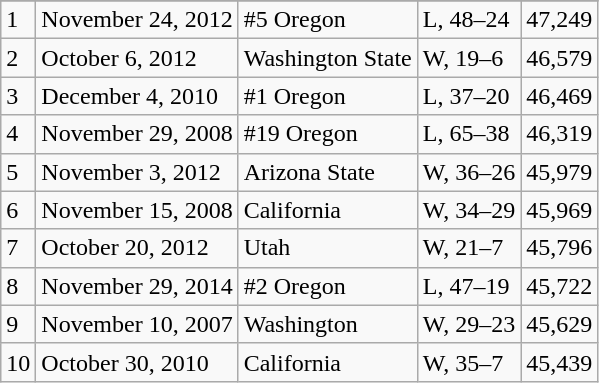<table class="wikitable sortable">
<tr>
</tr>
<tr>
<td>1</td>
<td>November 24, 2012</td>
<td>#5 Oregon</td>
<td>L, 48–24</td>
<td>47,249</td>
</tr>
<tr>
<td>2</td>
<td>October 6, 2012</td>
<td>Washington State</td>
<td>W, 19–6</td>
<td>46,579</td>
</tr>
<tr>
<td>3</td>
<td>December 4, 2010</td>
<td>#1 Oregon</td>
<td>L, 37–20</td>
<td>46,469</td>
</tr>
<tr>
<td>4</td>
<td>November 29, 2008</td>
<td>#19 Oregon</td>
<td>L, 65–38</td>
<td>46,319</td>
</tr>
<tr>
<td>5</td>
<td>November 3, 2012</td>
<td>Arizona State</td>
<td>W, 36–26</td>
<td>45,979</td>
</tr>
<tr>
<td>6</td>
<td>November 15, 2008</td>
<td>California</td>
<td>W, 34–29</td>
<td>45,969</td>
</tr>
<tr>
<td>7</td>
<td>October 20, 2012</td>
<td>Utah</td>
<td>W, 21–7</td>
<td>45,796</td>
</tr>
<tr>
<td>8</td>
<td>November 29, 2014</td>
<td>#2 Oregon</td>
<td>L, 47–19</td>
<td>45,722</td>
</tr>
<tr>
<td>9</td>
<td>November 10, 2007</td>
<td>Washington</td>
<td>W, 29–23</td>
<td>45,629</td>
</tr>
<tr>
<td>10</td>
<td>October 30, 2010</td>
<td>California</td>
<td>W, 35–7</td>
<td>45,439</td>
</tr>
</table>
